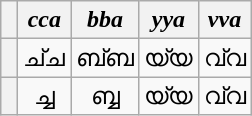<table class="wikitable" lang="ml" style="text-align:center;margin-left:30px">
<tr lang="en">
<th> </th>
<th><em>cca</em></th>
<th><em>bba</em></th>
<th><em>yya</em></th>
<th><em>vva</em></th>
</tr>
<tr>
<th></th>
<td>ച്‌ച</td>
<td>ബ്‌ബ</td>
<td>യ്‌യ</td>
<td>വ്‌വ</td>
</tr>
<tr>
<th></th>
<td>ച്ച</td>
<td>ബ്ബ</td>
<td>യ്യ</td>
<td>വ്വ</td>
</tr>
</table>
